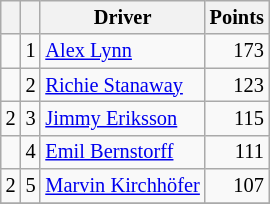<table class="wikitable" style="font-size: 85%;">
<tr>
<th></th>
<th></th>
<th>Driver</th>
<th>Points</th>
</tr>
<tr>
<td align="left"></td>
<td align="center">1</td>
<td> <a href='#'>Alex Lynn</a></td>
<td align="right">173</td>
</tr>
<tr>
<td align="left"></td>
<td align="center">2</td>
<td> <a href='#'>Richie Stanaway</a></td>
<td align="right">123</td>
</tr>
<tr>
<td align="left"> 2</td>
<td align="center">3</td>
<td> <a href='#'>Jimmy Eriksson</a></td>
<td align="right">115</td>
</tr>
<tr>
<td align="left"></td>
<td align="center">4</td>
<td> <a href='#'>Emil Bernstorff</a></td>
<td align="right">111</td>
</tr>
<tr>
<td align="left"> 2</td>
<td align="center">5</td>
<td> <a href='#'>Marvin Kirchhöfer</a></td>
<td align="right">107</td>
</tr>
<tr>
</tr>
</table>
